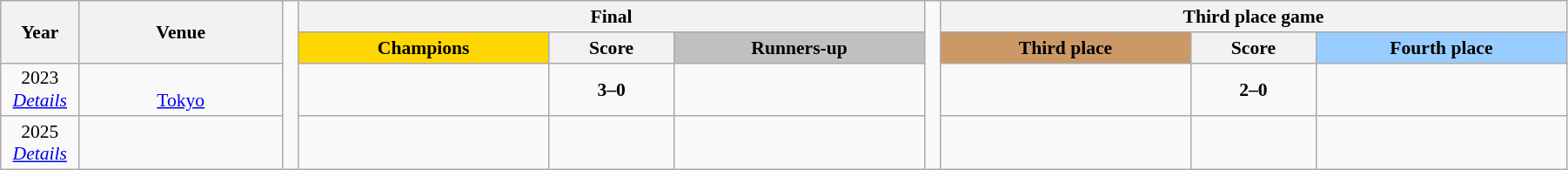<table class="wikitable" style="font-size:90%; text-align: center;" width="95%">
<tr>
<th rowspan="2" style="width:5%;">Year</th>
<th rowspan="2" style="width:13%;">Venue</th>
<td rowspan="5" style="width:1%; border-top:none; border-bottom:none;"></td>
<th colspan="3">Final</th>
<td rowspan="5" style="width:1%; border-top:none; border-bottom:none;"></td>
<th colspan="3">Third place game</th>
</tr>
<tr>
<th style="width:16%; background:Gold;">Champions</th>
<th width=8%>Score</th>
<th style="width:16%; background:Silver;">Runners-up</th>
<th style="width:16%; background:#c96;">Third place</th>
<th width=8%>Score</th>
<th style="width:16%; background:#9acdff;">Fourth place</th>
</tr>
<tr>
<td>2023<br><em><a href='#'>Details</a></em></td>
<td><br><a href='#'>Tokyo</a></td>
<td><strong></strong></td>
<td><strong>3–0</strong></td>
<td></td>
<td></td>
<td><strong>2–0</strong></td>
<td></td>
</tr>
<tr>
<td>2025<br><em><a href='#'>Details</a></em></td>
<td><br></td>
<td></td>
<td></td>
<td></td>
<td></td>
<td></td>
<td></td>
</tr>
</table>
